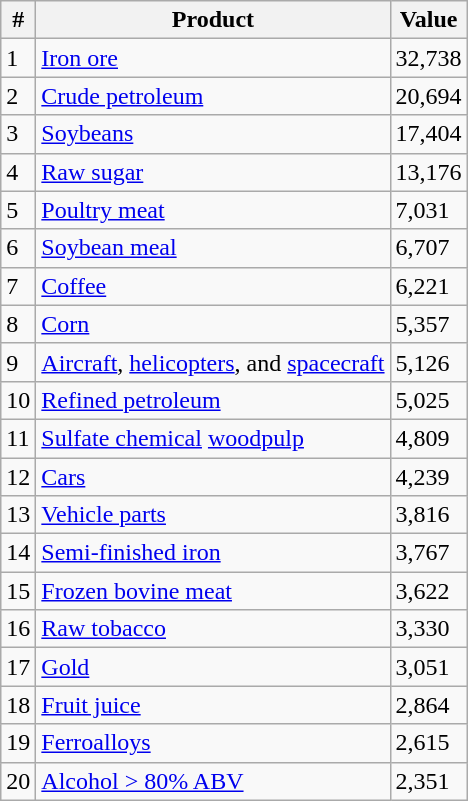<table class="wikitable sortable plainrowheads" ;">
<tr>
<th scope="col">#</th>
<th scope="col">Product</th>
<th scope="col">Value</th>
</tr>
<tr>
<td>1</td>
<td><a href='#'>Iron ore</a></td>
<td>32,738</td>
</tr>
<tr>
<td>2</td>
<td><a href='#'>Crude petroleum</a></td>
<td>20,694</td>
</tr>
<tr>
<td>3</td>
<td><a href='#'>Soybeans</a></td>
<td>17,404</td>
</tr>
<tr>
<td>4</td>
<td><a href='#'>Raw sugar</a></td>
<td>13,176</td>
</tr>
<tr>
<td>5</td>
<td><a href='#'>Poultry meat</a></td>
<td>7,031</td>
</tr>
<tr>
<td>6</td>
<td><a href='#'>Soybean meal</a></td>
<td>6,707</td>
</tr>
<tr>
<td>7</td>
<td><a href='#'>Coffee</a></td>
<td>6,221</td>
</tr>
<tr>
<td>8</td>
<td><a href='#'>Corn</a></td>
<td>5,357</td>
</tr>
<tr>
<td>9</td>
<td><a href='#'>Aircraft</a>, <a href='#'>helicopters</a>, and <a href='#'>spacecraft</a></td>
<td>5,126</td>
</tr>
<tr>
<td>10</td>
<td><a href='#'>Refined petroleum</a></td>
<td>5,025</td>
</tr>
<tr>
<td>11</td>
<td><a href='#'>Sulfate chemical</a> <a href='#'>woodpulp</a></td>
<td>4,809</td>
</tr>
<tr>
<td>12</td>
<td><a href='#'>Cars</a></td>
<td>4,239</td>
</tr>
<tr>
<td>13</td>
<td><a href='#'>Vehicle parts</a></td>
<td>3,816</td>
</tr>
<tr>
<td>14</td>
<td><a href='#'>Semi-finished iron</a></td>
<td>3,767</td>
</tr>
<tr>
<td>15</td>
<td><a href='#'>Frozen bovine meat</a></td>
<td>3,622</td>
</tr>
<tr>
<td>16</td>
<td><a href='#'>Raw tobacco</a></td>
<td>3,330</td>
</tr>
<tr>
<td>17</td>
<td><a href='#'>Gold</a></td>
<td>3,051</td>
</tr>
<tr>
<td>18</td>
<td><a href='#'>Fruit juice</a></td>
<td>2,864</td>
</tr>
<tr>
<td>19</td>
<td><a href='#'>Ferroalloys</a></td>
<td>2,615</td>
</tr>
<tr>
<td>20</td>
<td><a href='#'>Alcohol > 80% ABV</a></td>
<td>2,351</td>
</tr>
</table>
